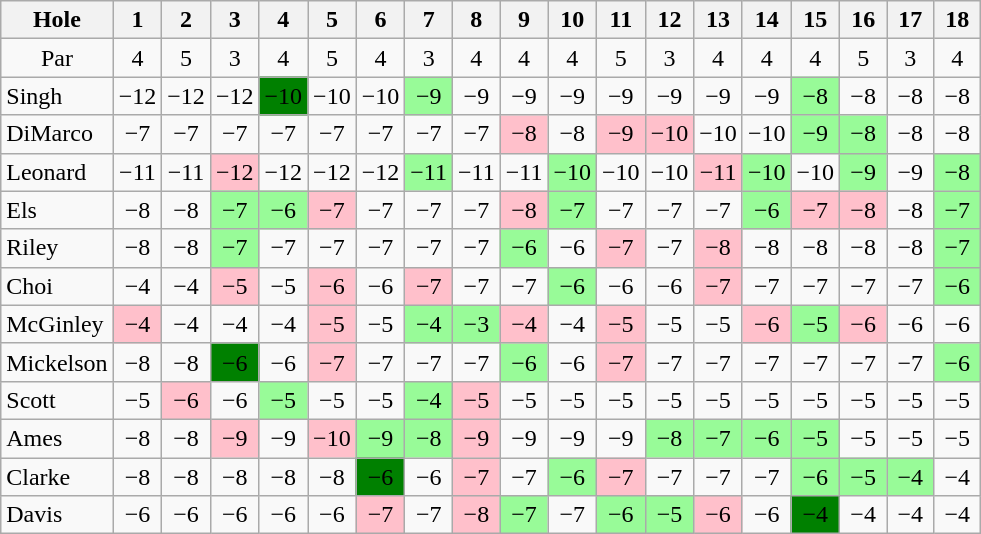<table class="wikitable" style="text-align:center">
<tr>
<th>Hole</th>
<th>  1  </th>
<th>  2  </th>
<th>  3  </th>
<th>  4  </th>
<th>  5  </th>
<th>  6  </th>
<th>  7  </th>
<th>  8  </th>
<th>  9  </th>
<th> 10 </th>
<th> 11 </th>
<th> 12 </th>
<th> 13 </th>
<th> 14 </th>
<th> 15 </th>
<th> 16 </th>
<th> 17 </th>
<th> 18 </th>
</tr>
<tr>
<td>Par</td>
<td>4</td>
<td>5</td>
<td>3</td>
<td>4</td>
<td>5</td>
<td>4</td>
<td>3</td>
<td>4</td>
<td>4</td>
<td>4</td>
<td>5</td>
<td>3</td>
<td>4</td>
<td>4</td>
<td>4</td>
<td>5</td>
<td>3</td>
<td>4</td>
</tr>
<tr>
<td align=left> Singh</td>
<td>−12</td>
<td>−12</td>
<td>−12</td>
<td style="background:Green;">−10</td>
<td>−10</td>
<td>−10</td>
<td style="background:PaleGreen;">−9</td>
<td>−9</td>
<td>−9</td>
<td>−9</td>
<td>−9</td>
<td>−9</td>
<td>−9</td>
<td>−9</td>
<td style="background:PaleGreen;">−8</td>
<td>−8</td>
<td>−8</td>
<td>−8</td>
</tr>
<tr>
<td align=left> DiMarco</td>
<td>−7</td>
<td>−7</td>
<td>−7</td>
<td>−7</td>
<td>−7</td>
<td>−7</td>
<td>−7</td>
<td>−7</td>
<td style="background:Pink;">−8</td>
<td>−8</td>
<td style="background:Pink;">−9</td>
<td style="background:Pink;">−10</td>
<td>−10</td>
<td>−10</td>
<td style="background:PaleGreen;">−9</td>
<td style="background:PaleGreen;">−8</td>
<td>−8</td>
<td>−8</td>
</tr>
<tr>
<td align=left> Leonard</td>
<td>−11</td>
<td>−11</td>
<td style="background:Pink;">−12</td>
<td>−12</td>
<td>−12</td>
<td>−12</td>
<td style="background:PaleGreen;">−11</td>
<td>−11</td>
<td>−11</td>
<td style="background:PaleGreen;">−10</td>
<td>−10</td>
<td>−10</td>
<td style="background:Pink;">−11</td>
<td style="background:PaleGreen;">−10</td>
<td>−10</td>
<td style="background:PaleGreen;">−9</td>
<td>−9</td>
<td style="background:PaleGreen;">−8</td>
</tr>
<tr>
<td align=left> Els</td>
<td>−8</td>
<td>−8</td>
<td style="background:PaleGreen;">−7</td>
<td style="background:PaleGreen;">−6</td>
<td style="background:Pink;">−7</td>
<td>−7</td>
<td>−7</td>
<td>−7</td>
<td style="background:Pink;">−8</td>
<td style="background:PaleGreen;">−7</td>
<td>−7</td>
<td>−7</td>
<td>−7</td>
<td style="background:PaleGreen;">−6</td>
<td style="background:Pink;">−7</td>
<td style="background:Pink;">−8</td>
<td>−8</td>
<td style="background:PaleGreen;">−7</td>
</tr>
<tr>
<td align=left> Riley</td>
<td>−8</td>
<td>−8</td>
<td style="background:PaleGreen;">−7</td>
<td>−7</td>
<td>−7</td>
<td>−7</td>
<td>−7</td>
<td>−7</td>
<td style="background:PaleGreen;">−6</td>
<td>−6</td>
<td style="background:Pink;">−7</td>
<td>−7</td>
<td style="background:Pink;">−8</td>
<td>−8</td>
<td>−8</td>
<td>−8</td>
<td>−8</td>
<td style="background:PaleGreen;">−7</td>
</tr>
<tr>
<td align=left> Choi</td>
<td>−4</td>
<td>−4</td>
<td style="background:Pink;">−5</td>
<td>−5</td>
<td style="background:Pink;">−6</td>
<td>−6</td>
<td style="background:Pink;">−7</td>
<td>−7</td>
<td>−7</td>
<td style="background:PaleGreen;">−6</td>
<td>−6</td>
<td>−6</td>
<td style="background:Pink;">−7</td>
<td>−7</td>
<td>−7</td>
<td>−7</td>
<td>−7</td>
<td style="background:PaleGreen;">−6</td>
</tr>
<tr>
<td align=left> McGinley</td>
<td style="background:Pink;">−4</td>
<td>−4</td>
<td>−4</td>
<td>−4</td>
<td style="background:Pink;">−5</td>
<td>−5</td>
<td style="background:PaleGreen;">−4</td>
<td style="background:PaleGreen;">−3</td>
<td style="background:Pink;">−4</td>
<td>−4</td>
<td style="background:Pink;">−5</td>
<td>−5</td>
<td>−5</td>
<td style="background:Pink;">−6</td>
<td style="background:PaleGreen;">−5</td>
<td style="background:Pink;">−6</td>
<td>−6</td>
<td>−6</td>
</tr>
<tr>
<td align=left> Mickelson</td>
<td>−8</td>
<td>−8</td>
<td style="background:Green;">−6</td>
<td>−6</td>
<td style="background:Pink;">−7</td>
<td>−7</td>
<td>−7</td>
<td>−7</td>
<td style="background:PaleGreen;">−6</td>
<td>−6</td>
<td style="background:Pink;">−7</td>
<td>−7</td>
<td>−7</td>
<td>−7</td>
<td>−7</td>
<td>−7</td>
<td>−7</td>
<td style="background:PaleGreen;">−6</td>
</tr>
<tr>
<td align=left> Scott</td>
<td>−5</td>
<td style="background:Pink;">−6</td>
<td>−6</td>
<td style="background:PaleGreen;">−5</td>
<td>−5</td>
<td>−5</td>
<td style="background:PaleGreen;">−4</td>
<td style="background:Pink;">−5</td>
<td>−5</td>
<td>−5</td>
<td>−5</td>
<td>−5</td>
<td>−5</td>
<td>−5</td>
<td>−5</td>
<td>−5</td>
<td>−5</td>
<td>−5</td>
</tr>
<tr>
<td align=left> Ames</td>
<td>−8</td>
<td>−8</td>
<td style="background:Pink;">−9</td>
<td>−9</td>
<td style="background:Pink;">−10</td>
<td style="background:PaleGreen;">−9</td>
<td style="background:PaleGreen;">−8</td>
<td style="background:Pink;">−9</td>
<td>−9</td>
<td>−9</td>
<td>−9</td>
<td style="background:PaleGreen;">−8</td>
<td style="background:PaleGreen;">−7</td>
<td style="background:PaleGreen;">−6</td>
<td style="background:PaleGreen;">−5</td>
<td>−5</td>
<td>−5</td>
<td>−5</td>
</tr>
<tr>
<td align=left> Clarke</td>
<td>−8</td>
<td>−8</td>
<td>−8</td>
<td>−8</td>
<td>−8</td>
<td style="background:Green;">−6</td>
<td>−6</td>
<td style="background:Pink;">−7</td>
<td>−7</td>
<td style="background:PaleGreen;">−6</td>
<td style="background:Pink;">−7</td>
<td>−7</td>
<td>−7</td>
<td>−7</td>
<td style="background:PaleGreen;">−6</td>
<td style="background:PaleGreen;">−5</td>
<td style="background:PaleGreen;">−4</td>
<td>−4</td>
</tr>
<tr>
<td align=left> Davis</td>
<td>−6</td>
<td>−6</td>
<td>−6</td>
<td>−6</td>
<td>−6</td>
<td style="background:Pink;">−7</td>
<td>−7</td>
<td style="background:Pink;">−8</td>
<td style="background:PaleGreen;">−7</td>
<td>−7</td>
<td style="background:PaleGreen;">−6</td>
<td style="background:PaleGreen;">−5</td>
<td style="background:Pink;">−6</td>
<td>−6</td>
<td style="background:Green;">−4</td>
<td>−4</td>
<td>−4</td>
<td>−4</td>
</tr>
</table>
